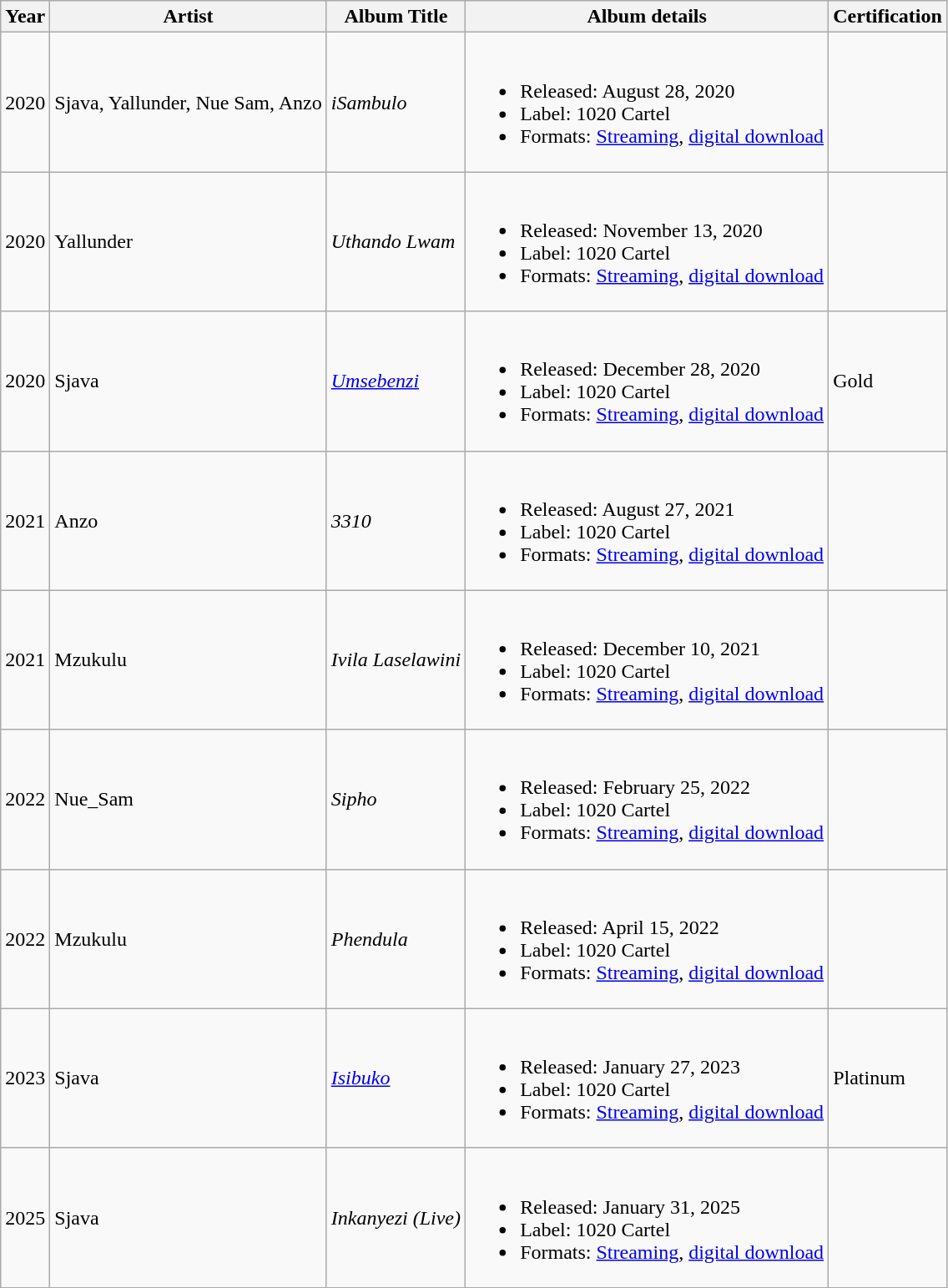<table class="wikitable sortable">
<tr>
<th>Year</th>
<th>Artist</th>
<th>Album Title</th>
<th class="unsortable">Album details</th>
<th>Certification</th>
</tr>
<tr>
<td style="text-align:center;">2020</td>
<td>Sjava, Yallunder, Nue Sam, Anzo<br></td>
<td><em>iSambulo</em></td>
<td><br><ul><li>Released: August 28, 2020</li><li>Label: 1020 Cartel</li><li>Formats: <a href='#'>Streaming</a>, <a href='#'>digital download</a></li></ul></td>
<td></td>
</tr>
<tr>
<td style="text-align:center;">2020</td>
<td>Yallunder</td>
<td><em>Uthando Lwam</em></td>
<td><br><ul><li>Released: November 13, 2020</li><li>Label: 1020 Cartel</li><li>Formats: <a href='#'>Streaming</a>, <a href='#'>digital download</a></li></ul></td>
<td></td>
</tr>
<tr>
<td style="text-align:center;">2020</td>
<td>Sjava</td>
<td><em><a href='#'>Umsebenzi</a></em></td>
<td><br><ul><li>Released: December 28, 2020</li><li>Label: 1020 Cartel</li><li>Formats: <a href='#'>Streaming</a>, <a href='#'>digital download</a></li></ul></td>
<td>Gold</td>
</tr>
<tr>
<td style="text-align:center;">2021</td>
<td>Anzo</td>
<td><em>3310</em></td>
<td><br><ul><li>Released: August 27, 2021</li><li>Label: 1020 Cartel</li><li>Formats: <a href='#'>Streaming</a>, <a href='#'>digital download</a></li></ul></td>
<td></td>
</tr>
<tr>
<td style="text-align:center;">2021</td>
<td>Mzukulu</td>
<td><em>Ivila Laselawini</em></td>
<td><br><ul><li>Released: December 10, 2021</li><li>Label: 1020 Cartel</li><li>Formats: <a href='#'>Streaming</a>, <a href='#'>digital download</a></li></ul></td>
<td></td>
</tr>
<tr>
<td style="text-align:center;">2022</td>
<td>Nue_Sam</td>
<td><em>Sipho</em></td>
<td><br><ul><li>Released: February 25, 2022</li><li>Label: 1020 Cartel</li><li>Formats: <a href='#'>Streaming</a>, <a href='#'>digital download</a></li></ul></td>
<td></td>
</tr>
<tr>
<td style="text-align:center;">2022</td>
<td>Mzukulu</td>
<td><em>Phendula</em></td>
<td><br><ul><li>Released: April 15, 2022</li><li>Label: 1020 Cartel</li><li>Formats: <a href='#'>Streaming</a>, <a href='#'>digital download</a></li></ul></td>
<td></td>
</tr>
<tr>
<td style="text-align:center;">2023</td>
<td>Sjava</td>
<td><em><a href='#'>Isibuko</a></em></td>
<td><br><ul><li>Released: January 27, 2023</li><li>Label: 1020 Cartel</li><li>Formats: <a href='#'>Streaming</a>, <a href='#'>digital download</a></li></ul></td>
<td>Platinum </td>
</tr>
<tr>
<td style="text-align:center;">2025</td>
<td>Sjava</td>
<td><em>Inkanyezi (Live)</em></td>
<td><br><ul><li>Released: January 31, 2025</li><li>Label: 1020 Cartel</li><li>Formats: <a href='#'>Streaming</a>, <a href='#'>digital download</a></li></ul></td>
<td></td>
</tr>
</table>
